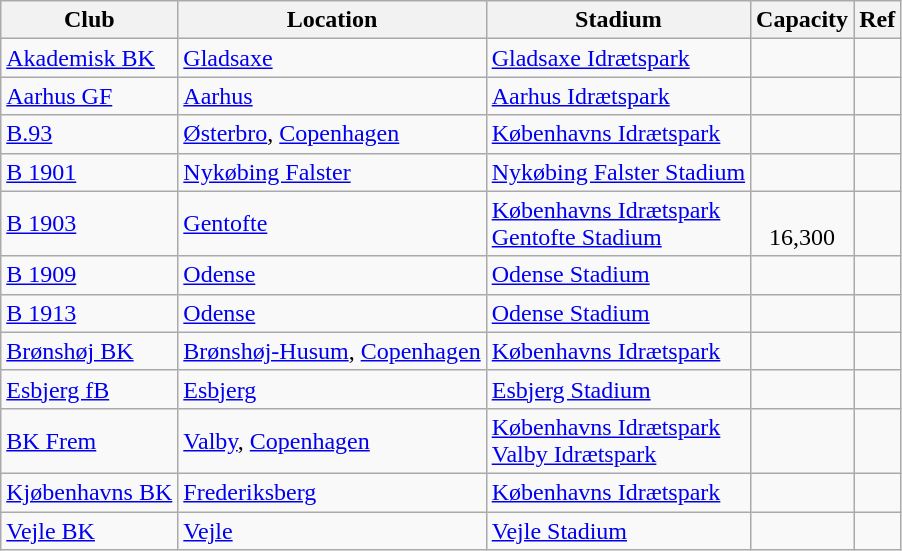<table class="wikitable sortable">
<tr>
<th>Club</th>
<th>Location</th>
<th>Stadium</th>
<th>Capacity</th>
<th>Ref</th>
</tr>
<tr>
<td><a href='#'>Akademisk BK</a></td>
<td><a href='#'>Gladsaxe</a></td>
<td><a href='#'>Gladsaxe Idrætspark</a></td>
<td style="text-align:center"></td>
<td></td>
</tr>
<tr>
<td><a href='#'>Aarhus GF</a></td>
<td><a href='#'>Aarhus</a></td>
<td><a href='#'>Aarhus Idrætspark</a></td>
<td style="text-align:center"></td>
<td></td>
</tr>
<tr>
<td><a href='#'>B.93</a></td>
<td><a href='#'>Østerbro</a>, <a href='#'>Copenhagen</a></td>
<td><a href='#'>Københavns Idrætspark</a></td>
<td style="text-align:center"></td>
<td></td>
</tr>
<tr>
<td><a href='#'>B 1901</a></td>
<td><a href='#'>Nykøbing Falster</a></td>
<td><a href='#'>Nykøbing Falster Stadium</a></td>
<td style="text-align:center"></td>
<td></td>
</tr>
<tr>
<td><a href='#'>B 1903</a></td>
<td><a href='#'>Gentofte</a></td>
<td><a href='#'>Københavns Idrætspark</a><br><a href='#'>Gentofte Stadium</a></td>
<td style="text-align:center"><br>16,300</td>
<td><br></td>
</tr>
<tr>
<td><a href='#'>B 1909</a></td>
<td><a href='#'>Odense</a></td>
<td><a href='#'>Odense Stadium</a></td>
<td style="text-align:center"></td>
<td></td>
</tr>
<tr>
<td><a href='#'>B 1913</a></td>
<td><a href='#'>Odense</a></td>
<td><a href='#'>Odense Stadium</a></td>
<td style="text-align:center"></td>
<td></td>
</tr>
<tr>
<td><a href='#'>Brønshøj BK</a></td>
<td><a href='#'>Brønshøj-Husum</a>, <a href='#'>Copenhagen</a></td>
<td><a href='#'>Københavns Idrætspark</a></td>
<td style="text-align:center"></td>
<td></td>
</tr>
<tr>
<td><a href='#'>Esbjerg fB</a></td>
<td><a href='#'>Esbjerg</a></td>
<td><a href='#'>Esbjerg Stadium</a></td>
<td style="text-align:center"></td>
<td></td>
</tr>
<tr>
<td><a href='#'>BK Frem</a></td>
<td><a href='#'>Valby</a>, <a href='#'>Copenhagen</a></td>
<td><a href='#'>Københavns Idrætspark</a> <br><a href='#'>Valby Idrætspark</a> </td>
<td style="text-align:center"><br></td>
<td><br></td>
</tr>
<tr>
<td><a href='#'>Kjøbenhavns BK</a></td>
<td><a href='#'>Frederiksberg</a></td>
<td><a href='#'>Københavns Idrætspark</a></td>
<td style="text-align:center"></td>
<td></td>
</tr>
<tr>
<td><a href='#'>Vejle BK</a></td>
<td><a href='#'>Vejle</a></td>
<td><a href='#'>Vejle Stadium</a></td>
<td style="text-align:center"></td>
<td></td>
</tr>
</table>
